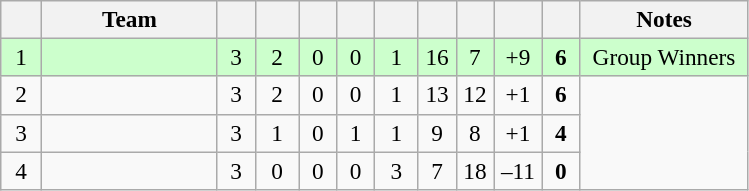<table class="wikitable" style="text-align: center; font-size: 97%;">
<tr>
<th width="20"></th>
<th width="110">Team</th>
<th width="18"></th>
<th width="22"></th>
<th width="18"></th>
<th width="18"></th>
<th width="22"></th>
<th width="18"></th>
<th width="18"></th>
<th width="25"></th>
<th width="18"></th>
<th width="105">Notes</th>
</tr>
<tr style="background-color: #ccffcc;">
<td>1</td>
<td align=left></td>
<td>3</td>
<td>2</td>
<td>0</td>
<td>0</td>
<td>1</td>
<td>16</td>
<td>7</td>
<td>+9</td>
<td><strong>6</strong></td>
<td>Group Winners</td>
</tr>
<tr>
<td>2</td>
<td align=left></td>
<td>3</td>
<td>2</td>
<td>0</td>
<td>0</td>
<td>1</td>
<td>13</td>
<td>12</td>
<td>+1</td>
<td><strong>6</strong></td>
<td rowspan="3"></td>
</tr>
<tr>
<td>3</td>
<td align=left></td>
<td>3</td>
<td>1</td>
<td>0</td>
<td>1</td>
<td>1</td>
<td>9</td>
<td>8</td>
<td>+1</td>
<td><strong>4</strong></td>
</tr>
<tr>
<td>4</td>
<td align=left></td>
<td>3</td>
<td>0</td>
<td>0</td>
<td>0</td>
<td>3</td>
<td>7</td>
<td>18</td>
<td>–11</td>
<td><strong>0</strong></td>
</tr>
</table>
